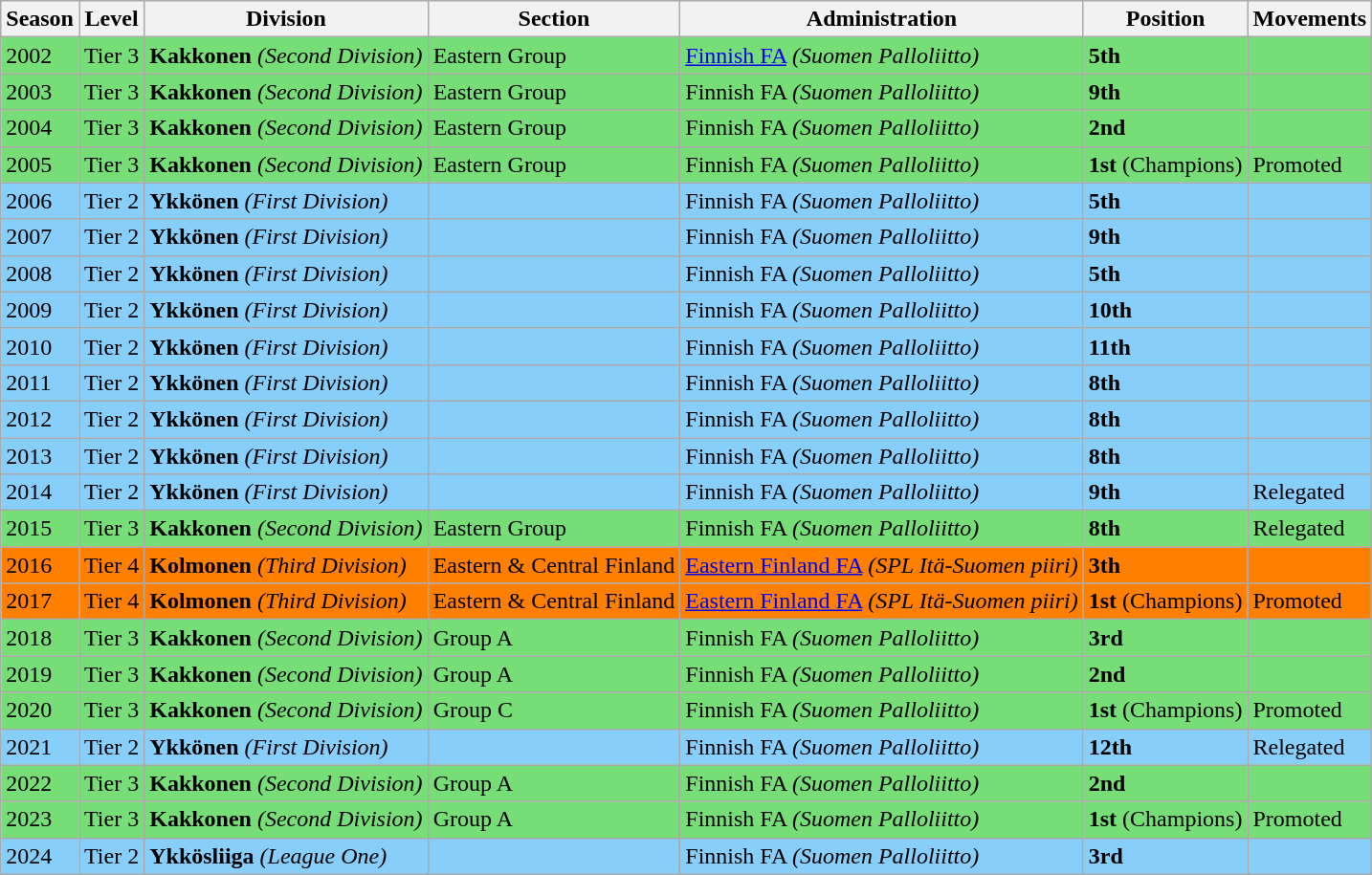<table class="wikitable">
<tr style="background:#f0f6fa;">
<th><strong>Season</strong></th>
<th><strong>Level</strong></th>
<th><strong>Division</strong></th>
<th><strong>Section</strong></th>
<th><strong>Administration</strong></th>
<th><strong>Position</strong></th>
<th><strong>Movements</strong></th>
</tr>
<tr>
<td style="background:#77DD77;">2002</td>
<td style="background:#77DD77;">Tier 3</td>
<td style="background:#77DD77;"><strong>Kakkonen</strong> <em>(Second Division)</em></td>
<td style="background:#77DD77;">Eastern Group</td>
<td style="background:#77DD77;"><a href='#'>Finnish FA</a> <em>(Suomen Palloliitto)</em></td>
<td style="background:#77DD77;"><strong>5th</strong></td>
<td style="background:#77DD77;"></td>
</tr>
<tr>
<td style="background:#77DD77;">2003</td>
<td style="background:#77DD77;">Tier 3</td>
<td style="background:#77DD77;"><strong>Kakkonen</strong> <em>(Second Division)</em></td>
<td style="background:#77DD77;">Eastern Group</td>
<td style="background:#77DD77;">Finnish FA <em>(Suomen Palloliitto)</em></td>
<td style="background:#77DD77;"><strong>9th</strong></td>
<td style="background:#77DD77;"></td>
</tr>
<tr>
<td style="background:#77DD77;">2004</td>
<td style="background:#77DD77;">Tier 3</td>
<td style="background:#77DD77;"><strong>Kakkonen</strong> <em>(Second Division)</em></td>
<td style="background:#77DD77;">Eastern Group</td>
<td style="background:#77DD77;">Finnish FA <em>(Suomen Palloliitto)</em></td>
<td style="background:#77DD77;"><strong>2nd</strong></td>
<td style="background:#77DD77;"></td>
</tr>
<tr>
<td style="background:#77DD77;">2005</td>
<td style="background:#77DD77;">Tier 3</td>
<td style="background:#77DD77;"><strong>Kakkonen</strong> <em>(Second Division)</em></td>
<td style="background:#77DD77;">Eastern Group</td>
<td style="background:#77DD77;">Finnish FA <em>(Suomen Palloliitto)</em></td>
<td style="background:#77DD77;"><strong>1st</strong> (Champions)</td>
<td style="background:#77DD77;">Promoted</td>
</tr>
<tr>
<td style="background:#87CEFA;">2006</td>
<td style="background:#87CEFA;">Tier 2</td>
<td style="background:#87CEFA;"><strong> Ykkönen</strong> <em>(First Division)</em></td>
<td style="background:#87CEFA;"></td>
<td style="background:#87CEFA;">Finnish FA <em>(Suomen Palloliitto)</em></td>
<td style="background:#87CEFA;"><strong>5th</strong></td>
<td style="background:#87CEFA;"></td>
</tr>
<tr>
<td style="background:#87CEFA;">2007</td>
<td style="background:#87CEFA;">Tier 2</td>
<td style="background:#87CEFA;"><strong> Ykkönen</strong> <em>(First Division)</em></td>
<td style="background:#87CEFA;"></td>
<td style="background:#87CEFA;">Finnish FA <em>(Suomen Palloliitto)</em></td>
<td style="background:#87CEFA;"><strong>9th</strong></td>
<td style="background:#87CEFA;"></td>
</tr>
<tr>
<td style="background:#87CEFA;">2008</td>
<td style="background:#87CEFA;">Tier 2</td>
<td style="background:#87CEFA;"><strong> Ykkönen</strong> <em>(First Division)</em></td>
<td style="background:#87CEFA;"></td>
<td style="background:#87CEFA;">Finnish FA <em>(Suomen Palloliitto)</em></td>
<td style="background:#87CEFA;"><strong>5th</strong></td>
<td style="background:#87CEFA;"></td>
</tr>
<tr>
<td style="background:#87CEFA;">2009</td>
<td style="background:#87CEFA;">Tier 2</td>
<td style="background:#87CEFA;"><strong> Ykkönen</strong> <em>(First Division)</em></td>
<td style="background:#87CEFA;"></td>
<td style="background:#87CEFA;">Finnish FA <em>(Suomen Palloliitto)</em></td>
<td style="background:#87CEFA;"><strong>10th</strong></td>
<td style="background:#87CEFA;"></td>
</tr>
<tr>
<td style="background:#87CEFA;">2010</td>
<td style="background:#87CEFA;">Tier 2</td>
<td style="background:#87CEFA;"><strong> Ykkönen</strong> <em>(First Division)</em></td>
<td style="background:#87CEFA;"></td>
<td style="background:#87CEFA;">Finnish FA <em>(Suomen Palloliitto)</em></td>
<td style="background:#87CEFA;"><strong>11th</strong></td>
<td style="background:#87CEFA;"></td>
</tr>
<tr>
<td style="background:#87CEFA;">2011</td>
<td style="background:#87CEFA;">Tier 2</td>
<td style="background:#87CEFA;"><strong> Ykkönen</strong> <em>(First Division)</em></td>
<td style="background:#87CEFA;"></td>
<td style="background:#87CEFA;">Finnish FA <em>(Suomen Palloliitto)</em></td>
<td style="background:#87CEFA;"><strong>8th</strong></td>
<td style="background:#87CEFA;"></td>
</tr>
<tr>
<td style="background:#87CEFA;">2012</td>
<td style="background:#87CEFA;">Tier 2</td>
<td style="background:#87CEFA;"><strong> Ykkönen</strong> <em>(First Division)</em></td>
<td style="background:#87CEFA;"></td>
<td style="background:#87CEFA;">Finnish FA <em>(Suomen Palloliitto)</em></td>
<td style="background:#87CEFA;"><strong>8th</strong></td>
<td style="background:#87CEFA;"></td>
</tr>
<tr>
<td style="background:#87CEFA;">2013</td>
<td style="background:#87CEFA;">Tier 2</td>
<td style="background:#87CEFA;"><strong> Ykkönen</strong> <em>(First Division)</em></td>
<td style="background:#87CEFA;"></td>
<td style="background:#87CEFA;">Finnish FA <em>(Suomen Palloliitto)</em></td>
<td style="background:#87CEFA;"><strong>8th</strong></td>
<td style="background:#87CEFA;"></td>
</tr>
<tr>
<td style="background:#87CEFA;">2014</td>
<td style="background:#87CEFA;">Tier 2</td>
<td style="background:#87CEFA;"><strong> Ykkönen</strong> <em>(First Division)</em></td>
<td style="background:#87CEFA;"></td>
<td style="background:#87CEFA;">Finnish FA <em>(Suomen Palloliitto)</em></td>
<td style="background:#87CEFA;"><strong>9th</strong></td>
<td style="background:#87CEFA;">Relegated</td>
</tr>
<tr>
<td style="background:#77DD77;">2015</td>
<td style="background:#77DD77;">Tier 3</td>
<td style="background:#77DD77;"><strong>Kakkonen</strong> <em>(Second Division)</em></td>
<td style="background:#77DD77;">Eastern Group</td>
<td style="background:#77DD77;">Finnish FA <em>(Suomen Palloliitto)</em></td>
<td style="background:#77DD77;"><strong>8th</strong></td>
<td style="background:#77DD77;">Relegated</td>
</tr>
<tr>
<td style="background:#FF7F00;">2016</td>
<td style="background:#FF7F00;">Tier 4</td>
<td style="background:#FF7F00;"><strong>Kolmonen</strong> <em>(Third Division)</em></td>
<td style="background:#FF7F00;">Eastern & Central Finland</td>
<td style="background:#FF7F00;"><a href='#'>Eastern Finland FA</a> <em>(SPL Itä-Suomen piiri)</em></td>
<td style="background:#FF7F00;"><strong>3th</strong></td>
<td style="background:#FF7F00;"></td>
</tr>
<tr>
<td style="background:#FF7F00;">2017</td>
<td style="background:#FF7F00;">Tier 4</td>
<td style="background:#FF7F00;"><strong>Kolmonen</strong> <em>(Third Division)</em></td>
<td style="background:#FF7F00;">Eastern & Central Finland</td>
<td style="background:#FF7F00;"><a href='#'>Eastern Finland FA</a> <em>(SPL Itä-Suomen piiri)</em></td>
<td style="background:#FF7F00;"><strong>1st</strong> (Champions)</td>
<td style="background:#FF7F00;">Promoted</td>
</tr>
<tr>
<td style="background:#77DD77;">2018</td>
<td style="background:#77DD77;">Tier 3</td>
<td style="background:#77DD77;"><strong>Kakkonen</strong> <em>(Second Division)</em></td>
<td style="background:#77DD77;">Group A</td>
<td style="background:#77DD77;">Finnish FA <em>(Suomen Palloliitto)</em></td>
<td style="background:#77DD77;"><strong>3rd</strong></td>
<td style="background:#77DD77;"></td>
</tr>
<tr>
<td style="background:#77DD77;">2019</td>
<td style="background:#77DD77;">Tier 3</td>
<td style="background:#77DD77;"><strong>Kakkonen</strong> <em>(Second Division)</em></td>
<td style="background:#77DD77;">Group A</td>
<td style="background:#77DD77;">Finnish FA <em>(Suomen Palloliitto)</em></td>
<td style="background:#77DD77;"><strong>2nd</strong></td>
<td style="background:#77DD77;"></td>
</tr>
<tr>
<td style="background:#77DD77;">2020</td>
<td style="background:#77DD77;">Tier 3</td>
<td style="background:#77DD77;"><strong>Kakkonen</strong> <em>(Second Division)</em></td>
<td style="background:#77DD77;">Group C</td>
<td style="background:#77DD77;">Finnish FA <em>(Suomen Palloliitto)</em></td>
<td style="background:#77DD77;"><strong>1st</strong> (Champions)</td>
<td style="background:#77DD77;">Promoted</td>
</tr>
<tr>
<td style="background:#87CEFA;">2021</td>
<td style="background:#87CEFA;">Tier 2</td>
<td style="background:#87CEFA;"><strong> Ykkönen</strong> <em>(First Division)</em></td>
<td style="background:#87CEFA;"></td>
<td style="background:#87CEFA;">Finnish FA <em>(Suomen Palloliitto)</em></td>
<td style="background:#87CEFA;"><strong>12th</strong></td>
<td style="background:#87CEFA;">Relegated</td>
</tr>
<tr>
<td style="background:#77DD77;">2022</td>
<td style="background:#77DD77;">Tier 3</td>
<td style="background:#77DD77;"><strong>Kakkonen</strong> <em>(Second Division)</em></td>
<td style="background:#77DD77;">Group A</td>
<td style="background:#77DD77;">Finnish FA <em>(Suomen Palloliitto)</em></td>
<td style="background:#77DD77;"><strong>2nd</strong></td>
<td style="background:#77DD77;"></td>
</tr>
<tr>
<td style="background:#77DD77;">2023</td>
<td style="background:#77DD77;">Tier 3</td>
<td style="background:#77DD77;"><strong>Kakkonen</strong> <em>(Second Division)</em></td>
<td style="background:#77DD77;">Group A</td>
<td style="background:#77DD77;">Finnish FA <em>(Suomen Palloliitto)</em></td>
<td style="background:#77DD77;"><strong>1st</strong> (Champions)</td>
<td style="background:#77DD77;">Promoted</td>
</tr>
<tr>
<td style="background:#87CEFA;">2024</td>
<td style="background:#87CEFA;">Tier 2</td>
<td style="background:#87CEFA;"><strong> Ykkösliiga</strong> <em>(League One)</em></td>
<td style="background:#87CEFA;"></td>
<td style="background:#87CEFA;">Finnish FA <em>(Suomen Palloliitto)</em></td>
<td style="background:#87CEFA;"><strong>3rd</strong></td>
<td style="background:#87CEFA;"></td>
</tr>
</table>
